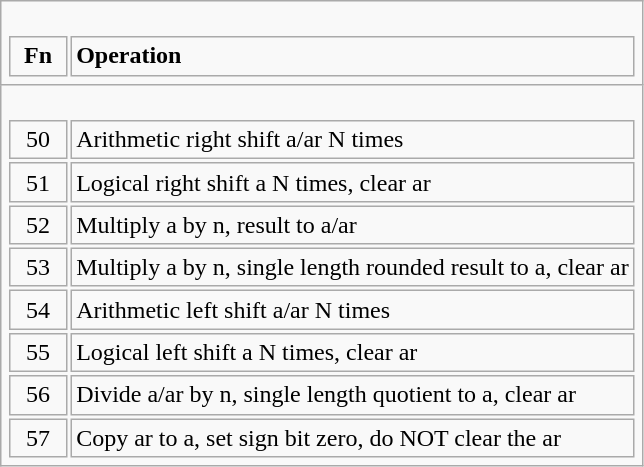<table class="wikitable">
<tr>
<td><br><table style="text-align: left; width: 100%" cellspacing="2" cellpadding="2">
<tr>
<td width="30" align="center"><strong>Fn</strong></td>
<td width="auto"><strong>Operation</strong></td>
</tr>
</table>
</td>
</tr>
<tr>
<td><br><table style="text-align: left" border="0" cellspacing="2" cellpadding="2">
<tr>
<td valign="top"   width="30" align="center">50</td>
<td width="auto">Arithmetic right shift a/ar N times</td>
</tr>
<tr>
<td valign="top"   align="center">51</td>
<td>Logical right shift a N times, clear ar</td>
</tr>
<tr>
<td valign="top"   align="center">52</td>
<td>Multiply a by n, result to a/ar</td>
</tr>
<tr>
<td valign="top"   align="center">53</td>
<td>Multiply a by n, single length rounded result to a, clear ar</td>
</tr>
<tr>
<td valign="top"   align="center">54</td>
<td>Arithmetic left shift a/ar N times</td>
</tr>
<tr>
<td valign="top"   align="center">55</td>
<td>Logical left shift a N times, clear ar</td>
</tr>
<tr>
<td valign="top"   align="center">56</td>
<td>Divide a/ar by n, single length quotient to a, clear ar</td>
</tr>
<tr>
<td valign="top"   align="center">57</td>
<td>Copy ar to a, set sign bit zero, do NOT clear the ar</td>
</tr>
</table>
</td>
</tr>
</table>
